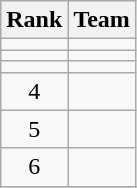<table class="wikitable" border="1">
<tr>
<th>Rank</th>
<th>Team</th>
</tr>
<tr>
<td align=center></td>
<td></td>
</tr>
<tr>
<td align=center></td>
<td></td>
</tr>
<tr>
<td align=center></td>
<td></td>
</tr>
<tr>
<td align=center>4</td>
<td></td>
</tr>
<tr>
<td align=center>5</td>
<td></td>
</tr>
<tr>
<td align=center>6</td>
<td></td>
</tr>
<tr>
</tr>
</table>
